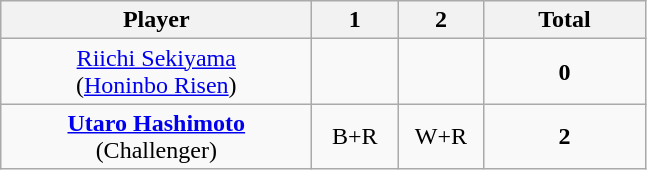<table class="wikitable" style="text-align: center;">
<tr>
<th width=200>Player</th>
<th width=50>1</th>
<th width=50>2</th>
<th width=100>Total</th>
</tr>
<tr>
<td><a href='#'>Riichi Sekiyama</a><br>(<a href='#'>Honinbo Risen</a>)</td>
<td></td>
<td></td>
<td><strong>0</strong></td>
</tr>
<tr>
<td><strong><a href='#'>Utaro Hashimoto</a></strong><br>(Challenger)</td>
<td>B+R</td>
<td>W+R</td>
<td><strong>2</strong></td>
</tr>
</table>
